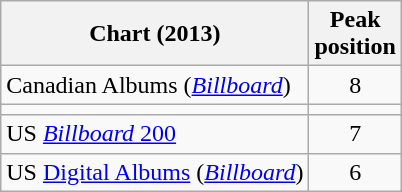<table class="wikitable sortable">
<tr>
<th>Chart (2013)</th>
<th>Peak<br>position</th>
</tr>
<tr>
<td>Canadian Albums (<em><a href='#'>Billboard</a></em>)</td>
<td style="text-align:center;">8</td>
</tr>
<tr>
<td></td>
</tr>
<tr>
<td>US <a href='#'><em>Billboard</em> 200</a></td>
<td style="text-align:center;">7</td>
</tr>
<tr>
<td>US <a href='#'>Digital Albums</a> (<em><a href='#'>Billboard</a></em>)</td>
<td style="text-align:center;">6</td>
</tr>
</table>
